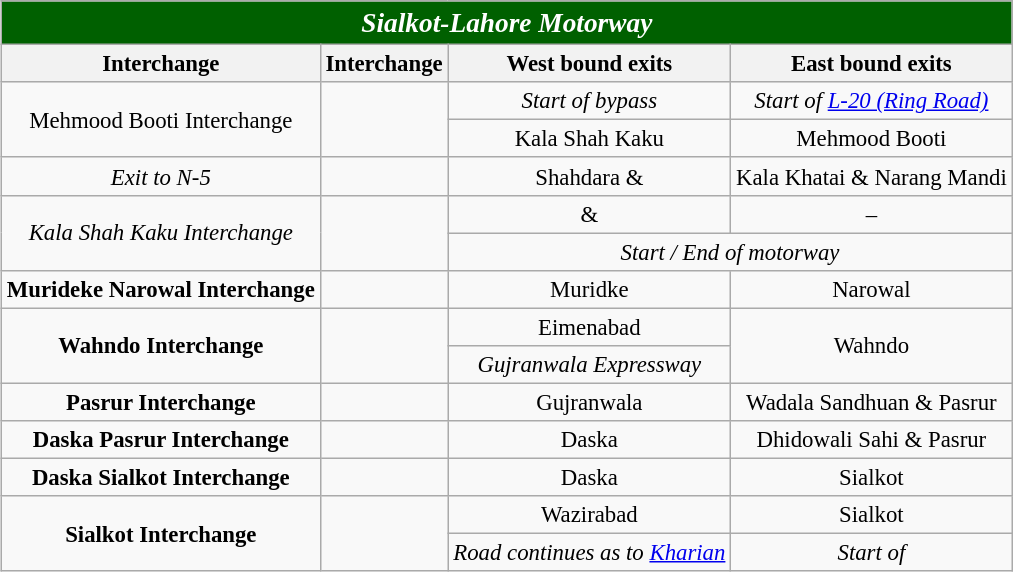<table style="margin-left:1em; margin-bottom:1em; color:black; font-size:95%; text-align:center;" class="wikitable">
<tr style="background:#006000; text-align:center; color:white; font-size:120%;">
<td colspan="4"><strong><em>Sialkot-Lahore Motorway</em></strong></td>
</tr>
<tr>
<th>Interchange</th>
<th>Interchange</th>
<th>West bound exits</th>
<th>East bound exits</th>
</tr>
<tr>
<td rowspan="2">Mehmood Booti Interchange</td>
<td rowspan="2"></td>
<td><em>Start of bypass</em></td>
<td><em>Start of <a href='#'>L-20 (Ring Road)</a></em></td>
</tr>
<tr>
<td>Kala Shah Kaku</td>
<td>Mehmood Booti</td>
</tr>
<tr>
<td><em>Exit to N-5</em></td>
<td></td>
<td>Shahdara & </td>
<td>Kala Khatai & Narang Mandi</td>
</tr>
<tr>
<td rowspan="2"><em>Kala Shah Kaku Interchange</em></td>
<td rowspan="2"></td>
<td> & </td>
<td>–</td>
</tr>
<tr>
<td colspan="2"><em>Start / End of motorway</em></td>
</tr>
<tr>
<td><strong>Murideke Narowal Interchange</strong></td>
<td></td>
<td>Muridke</td>
<td>Narowal</td>
</tr>
<tr>
<td rowspan="2"><strong>Wahndo Interchange</strong></td>
<td rowspan="2"></td>
<td>Eimenabad</td>
<td rowspan="2">Wahndo</td>
</tr>
<tr>
<td><em>Gujranwala Expressway</em></td>
</tr>
<tr>
<td><strong>Pasrur Interchange</strong></td>
<td></td>
<td>Gujranwala</td>
<td>Wadala Sandhuan & Pasrur</td>
</tr>
<tr>
<td><strong>Daska Pasrur Interchange</strong></td>
<td></td>
<td>Daska</td>
<td>Dhidowali Sahi & Pasrur</td>
</tr>
<tr>
<td><strong>Daska Sialkot Interchange</strong></td>
<td></td>
<td>Daska</td>
<td>Sialkot</td>
</tr>
<tr>
<td rowspan="2"><strong>Sialkot Interchange</strong></td>
<td rowspan="2"></td>
<td>Wazirabad</td>
<td>Sialkot</td>
</tr>
<tr>
<td><em>Road continues as  to <a href='#'>Kharian</a></em></td>
<td><em>Start of </em></td>
</tr>
</table>
